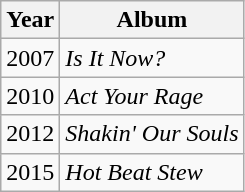<table class="wikitable">
<tr>
<th>Year</th>
<th>Album</th>
</tr>
<tr>
<td>2007</td>
<td><em>Is It Now?</em></td>
</tr>
<tr>
<td>2010</td>
<td><em>Act Your Rage</em></td>
</tr>
<tr>
<td>2012</td>
<td><em>Shakin' Our Souls</em></td>
</tr>
<tr>
<td>2015</td>
<td><em>Hot Beat Stew</em></td>
</tr>
</table>
